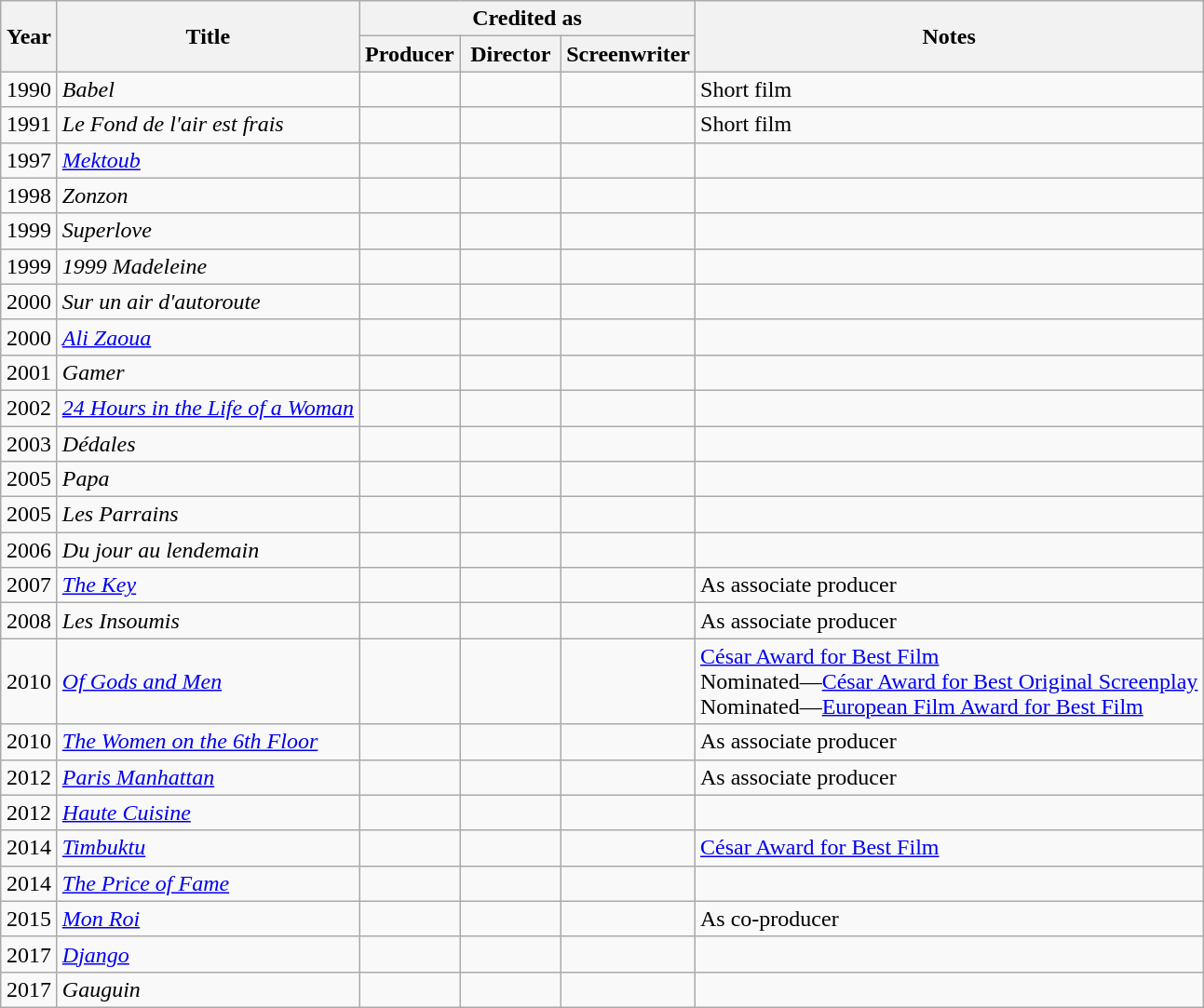<table class="wikitable sortable">
<tr>
<th rowspan=2 width="33">Year</th>
<th rowspan=2>Title</th>
<th colspan=3>Credited as</th>
<th rowspan=2>Notes</th>
</tr>
<tr>
<th width=65>Producer</th>
<th width=65>Director</th>
<th width=65>Screenwriter</th>
</tr>
<tr>
<td align="center">1990</td>
<td align="left"><em>Babel</em></td>
<td></td>
<td></td>
<td></td>
<td>Short film</td>
</tr>
<tr>
<td align="center">1991</td>
<td align="left"><em>Le Fond de l'air est frais</em></td>
<td></td>
<td></td>
<td></td>
<td>Short film</td>
</tr>
<tr>
<td align="center">1997</td>
<td align="left"><em><a href='#'>Mektoub</a></em></td>
<td></td>
<td></td>
<td></td>
<td></td>
</tr>
<tr>
<td align="center">1998</td>
<td align="left"><em>Zonzon</em></td>
<td></td>
<td></td>
<td></td>
<td></td>
</tr>
<tr>
<td align="center">1999</td>
<td align="left"><em>Superlove</em></td>
<td></td>
<td></td>
<td></td>
<td></td>
</tr>
<tr>
<td align="center">1999</td>
<td align="left"><em>1999 Madeleine</em></td>
<td></td>
<td></td>
<td></td>
<td></td>
</tr>
<tr>
<td align="center">2000</td>
<td align="left"><em>Sur un air d'autoroute</em></td>
<td></td>
<td></td>
<td></td>
<td></td>
</tr>
<tr>
<td align="center">2000</td>
<td align="left"><em><a href='#'>Ali Zaoua</a></em></td>
<td></td>
<td></td>
<td></td>
<td></td>
</tr>
<tr>
<td align="center">2001</td>
<td align="left"><em>Gamer</em></td>
<td></td>
<td></td>
<td></td>
<td></td>
</tr>
<tr>
<td align="center">2002</td>
<td align="left"><em><a href='#'>24 Hours in the Life of a Woman</a></em></td>
<td></td>
<td></td>
<td></td>
<td></td>
</tr>
<tr>
<td align="center">2003</td>
<td align="left"><em>Dédales</em></td>
<td></td>
<td></td>
<td></td>
<td></td>
</tr>
<tr>
<td align="center">2005</td>
<td align="left"><em>Papa</em></td>
<td></td>
<td></td>
<td></td>
<td></td>
</tr>
<tr>
<td align="center">2005</td>
<td align="left"><em>Les Parrains</em></td>
<td></td>
<td></td>
<td></td>
<td></td>
</tr>
<tr>
<td align="center">2006</td>
<td align="left"><em>Du jour au lendemain</em></td>
<td></td>
<td></td>
<td></td>
<td></td>
</tr>
<tr>
<td align="center">2007</td>
<td align="left"><em><a href='#'>The Key</a></em></td>
<td></td>
<td></td>
<td></td>
<td>As associate producer</td>
</tr>
<tr>
<td align="center">2008</td>
<td align="left"><em>Les Insoumis</em></td>
<td></td>
<td></td>
<td></td>
<td>As associate producer</td>
</tr>
<tr>
<td align="center">2010</td>
<td align="left"><em><a href='#'>Of Gods and Men</a></em></td>
<td></td>
<td></td>
<td></td>
<td><a href='#'>César Award for Best Film</a><br>Nominated—<a href='#'>César Award for Best Original Screenplay</a><br>Nominated—<a href='#'>European Film Award for Best Film</a></td>
</tr>
<tr>
<td align="center">2010</td>
<td align="left"><em><a href='#'>The Women on the 6th Floor</a></em></td>
<td></td>
<td></td>
<td></td>
<td>As associate producer</td>
</tr>
<tr>
<td align="center">2012</td>
<td align="left"><em><a href='#'>Paris Manhattan</a></em></td>
<td></td>
<td></td>
<td></td>
<td>As associate producer</td>
</tr>
<tr>
<td align="center">2012</td>
<td align="left"><em><a href='#'>Haute Cuisine</a></em></td>
<td></td>
<td></td>
<td></td>
<td></td>
</tr>
<tr>
<td align="center">2014</td>
<td align="left"><em><a href='#'>Timbuktu</a></em></td>
<td></td>
<td></td>
<td></td>
<td><a href='#'>César Award for Best Film</a></td>
</tr>
<tr>
<td align="center">2014</td>
<td align="left"><em><a href='#'>The Price of Fame</a></em></td>
<td></td>
<td></td>
<td></td>
<td></td>
</tr>
<tr>
<td align="center">2015</td>
<td align="left"><em><a href='#'>Mon Roi</a></em></td>
<td></td>
<td></td>
<td></td>
<td>As co-producer</td>
</tr>
<tr>
<td align="center">2017</td>
<td align="left"><em><a href='#'>Django</a></em></td>
<td></td>
<td></td>
<td></td>
<td></td>
</tr>
<tr>
<td align="center">2017</td>
<td align="left"><em>Gauguin</em></td>
<td></td>
<td></td>
<td></td>
<td></td>
</tr>
</table>
